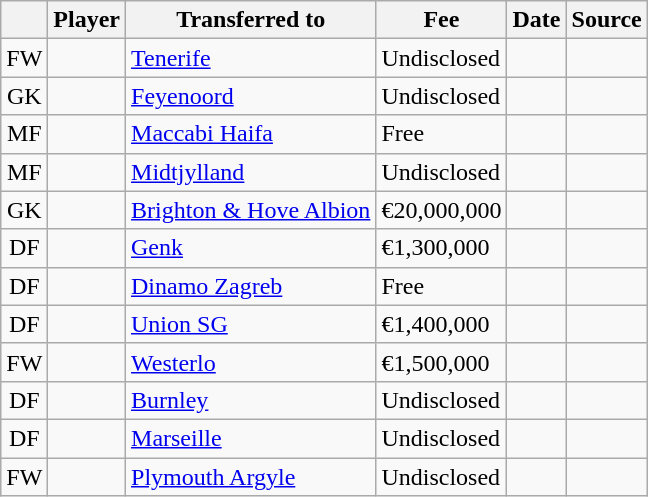<table class="wikitable plainrowheaders sortable">
<tr>
<th></th>
<th scope="col">Player</th>
<th>Transferred to</th>
<th style="width: 65px;">Fee</th>
<th scope="col">Date</th>
<th scope="col">Source</th>
</tr>
<tr>
<td align="center">FW</td>
<td></td>
<td> <a href='#'>Tenerife</a></td>
<td>Undisclosed</td>
<td></td>
<td></td>
</tr>
<tr>
<td align="center">GK</td>
<td></td>
<td> <a href='#'>Feyenoord</a></td>
<td>Undisclosed</td>
<td></td>
<td></td>
</tr>
<tr>
<td align="center">MF</td>
<td></td>
<td> <a href='#'>Maccabi Haifa</a></td>
<td>Free</td>
<td></td>
<td></td>
</tr>
<tr>
<td align="center">MF</td>
<td></td>
<td> <a href='#'>Midtjylland</a></td>
<td>Undisclosed</td>
<td></td>
<td></td>
</tr>
<tr>
<td align="center">GK</td>
<td></td>
<td> <a href='#'>Brighton & Hove Albion</a></td>
<td>€20,000,000</td>
<td></td>
<td></td>
</tr>
<tr>
<td align="center">DF</td>
<td></td>
<td> <a href='#'>Genk</a></td>
<td>€1,300,000</td>
<td></td>
<td></td>
</tr>
<tr>
<td align="center">DF</td>
<td></td>
<td> <a href='#'>Dinamo Zagreb</a></td>
<td>Free</td>
<td></td>
<td></td>
</tr>
<tr>
<td align="center">DF</td>
<td></td>
<td> <a href='#'>Union SG</a></td>
<td>€1,400,000</td>
<td></td>
<td></td>
</tr>
<tr>
<td align="center">FW</td>
<td></td>
<td> <a href='#'>Westerlo</a></td>
<td>€1,500,000</td>
<td></td>
<td></td>
</tr>
<tr>
<td align="center">DF</td>
<td></td>
<td> <a href='#'>Burnley</a></td>
<td>Undisclosed</td>
<td></td>
<td></td>
</tr>
<tr>
<td align="center">DF</td>
<td></td>
<td> <a href='#'>Marseille</a></td>
<td>Undisclosed</td>
<td></td>
<td></td>
</tr>
<tr>
<td align="center">FW</td>
<td></td>
<td> <a href='#'>Plymouth Argyle</a></td>
<td>Undisclosed</td>
<td></td>
<td></td>
</tr>
</table>
